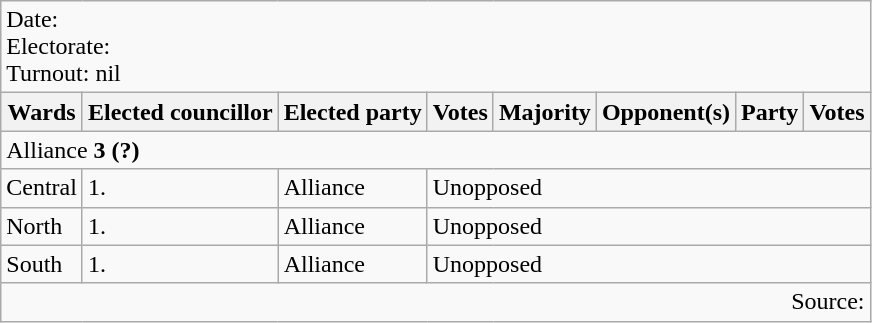<table class=wikitable>
<tr>
<td colspan=8>Date: <br>Electorate: <br>Turnout: nil</td>
</tr>
<tr>
<th>Wards</th>
<th>Elected councillor</th>
<th>Elected party</th>
<th>Votes</th>
<th>Majority</th>
<th>Opponent(s)</th>
<th>Party</th>
<th>Votes</th>
</tr>
<tr>
<td colspan=8>Alliance <strong>3 (?)</strong> </td>
</tr>
<tr>
<td>Central</td>
<td>1.</td>
<td>Alliance</td>
<td colspan=5>Unopposed</td>
</tr>
<tr>
<td>North</td>
<td>1.</td>
<td>Alliance</td>
<td colspan=5>Unopposed</td>
</tr>
<tr>
<td>South</td>
<td>1.</td>
<td>Alliance</td>
<td colspan=5>Unopposed</td>
</tr>
<tr>
<td colspan="8" style="text-align:right;">Source: </td>
</tr>
</table>
